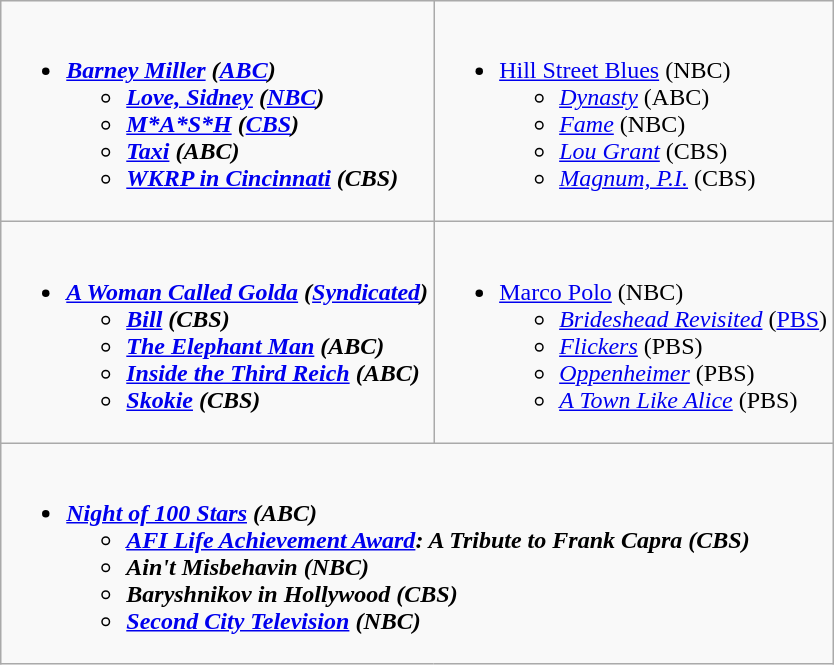<table class="wikitable">
<tr>
<td style="vertical-align:top;"><br><ul><li><strong><em><a href='#'>Barney Miller</a><em> (<a href='#'>ABC</a>)<strong><ul><li></em><a href='#'>Love, Sidney</a><em> (<a href='#'>NBC</a>)</li><li></em><a href='#'>M*A*S*H</a><em> (<a href='#'>CBS</a>)</li><li></em><a href='#'>Taxi</a><em> (ABC)</li><li></em><a href='#'>WKRP in Cincinnati</a><em> (CBS)</li></ul></li></ul></td>
<td style="vertical-align:top;"><br><ul><li></em></strong><a href='#'>Hill Street Blues</a></em> (NBC)</strong><ul><li><em><a href='#'>Dynasty</a></em> (ABC)</li><li><em><a href='#'>Fame</a></em> (NBC)</li><li><em><a href='#'>Lou Grant</a></em> (CBS)</li><li><em><a href='#'>Magnum, P.I.</a></em> (CBS)</li></ul></li></ul></td>
</tr>
<tr>
<td style="vertical-align:top;"><br><ul><li><strong><em><a href='#'>A Woman Called Golda</a><em> (<a href='#'>Syndicated</a>)<strong><ul><li></em><a href='#'>Bill</a><em> (CBS)</li><li></em><a href='#'>The Elephant Man</a><em> (ABC)</li><li></em><a href='#'>Inside the Third Reich</a><em> (ABC)</li><li></em><a href='#'>Skokie</a><em> (CBS)</li></ul></li></ul></td>
<td style="vertical-align:top;"><br><ul><li></em></strong><a href='#'>Marco Polo</a></em> (NBC)</strong><ul><li><em><a href='#'>Brideshead Revisited</a></em> (<a href='#'>PBS</a>)</li><li><em><a href='#'>Flickers</a></em> (PBS)</li><li><em><a href='#'>Oppenheimer</a></em> (PBS)</li><li><em><a href='#'>A Town Like Alice</a></em> (PBS)</li></ul></li></ul></td>
</tr>
<tr>
<td style="vertical-align:top;" colspan="2"><br><ul><li><strong><em><a href='#'>Night of 100 Stars</a><em> (ABC)<strong><ul><li></em><a href='#'>AFI Life Achievement Award</a>: A Tribute to Frank Capra<em> (CBS)</li><li></em>Ain't Misbehavin</strong> (NBC)</li><li><em>Baryshnikov in Hollywood</em> (CBS)</li><li><em><a href='#'>Second City Television</a></em> (NBC)</li></ul></li></ul></td>
</tr>
</table>
